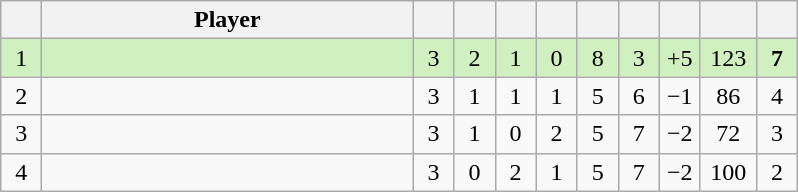<table class="wikitable" style="text-align:center; margin: 1em auto 1em auto, align:left">
<tr>
<th width=20></th>
<th width=240>Player</th>
<th width=20></th>
<th width=20></th>
<th width=20></th>
<th width=20></th>
<th width=20></th>
<th width=20></th>
<th width=20></th>
<th width=30></th>
<th width=20></th>
</tr>
<tr style="background:#D0F0C0;">
<td>1</td>
<td align=left></td>
<td>3</td>
<td>2</td>
<td>1</td>
<td>0</td>
<td>8</td>
<td>3</td>
<td>+5</td>
<td>123</td>
<td><strong>7</strong></td>
</tr>
<tr style=>
<td>2</td>
<td align=left></td>
<td>3</td>
<td>1</td>
<td>1</td>
<td>1</td>
<td>5</td>
<td>6</td>
<td>−1</td>
<td>86</td>
<td>4</td>
</tr>
<tr style=>
<td>3</td>
<td align=left></td>
<td>3</td>
<td>1</td>
<td>0</td>
<td>2</td>
<td>5</td>
<td>7</td>
<td>−2</td>
<td>72</td>
<td>3</td>
</tr>
<tr style=>
<td>4</td>
<td align=left></td>
<td>3</td>
<td>0</td>
<td>2</td>
<td>1</td>
<td>5</td>
<td>7</td>
<td>−2</td>
<td>100</td>
<td>2</td>
</tr>
</table>
